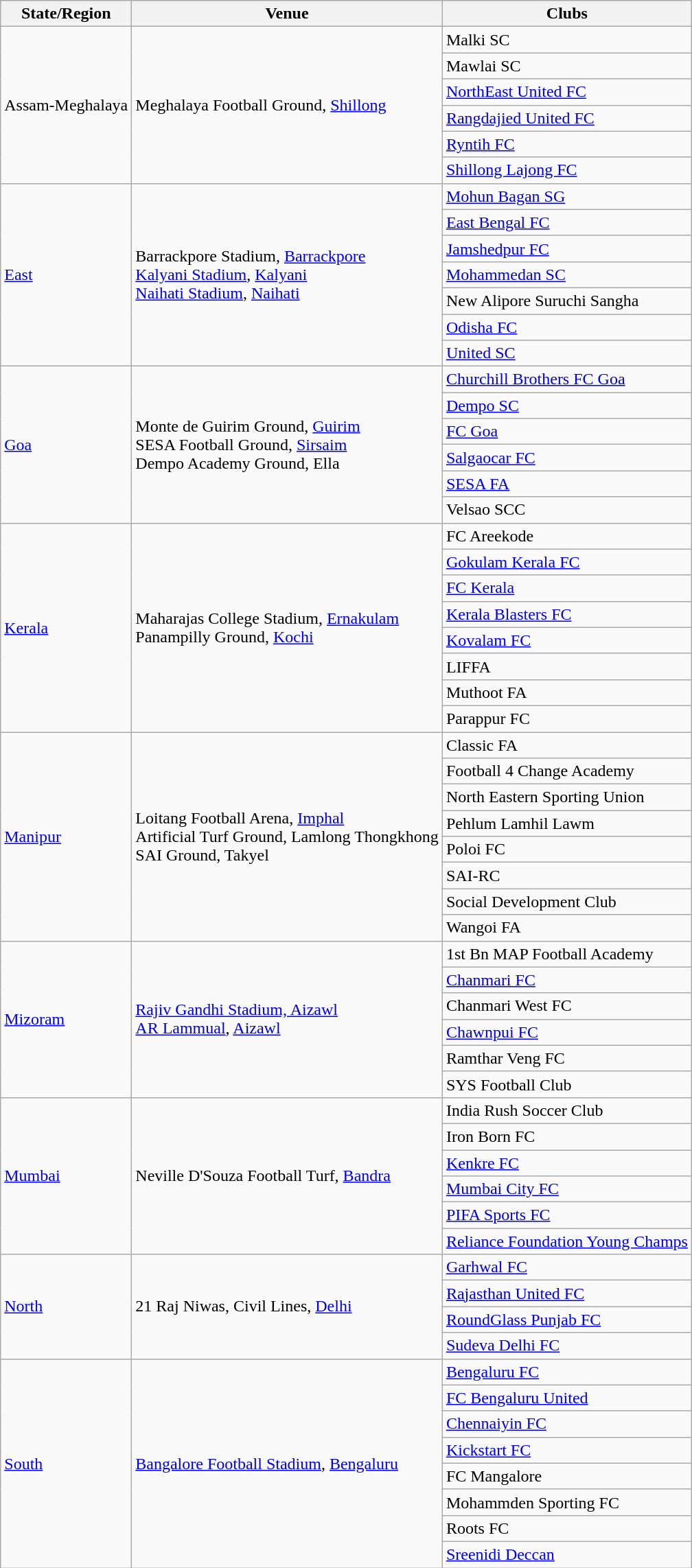<table class="wikitable sortable">
<tr>
<th>State/Region</th>
<th>Venue</th>
<th>Clubs</th>
</tr>
<tr>
<td rowspan="6">Assam-Meghalaya</td>
<td rowspan="6">Meghalaya Football Ground, <a href='#'>Shillong</a></td>
<td>Malki SC</td>
</tr>
<tr>
<td>Mawlai SC</td>
</tr>
<tr>
<td><a href='#'>NorthEast United FC</a></td>
</tr>
<tr>
<td><a href='#'>Rangdajied United FC</a></td>
</tr>
<tr>
<td><a href='#'>Ryntih FC</a></td>
</tr>
<tr>
<td><a href='#'>Shillong Lajong FC</a></td>
</tr>
<tr>
<td rowspan="7"><a href='#'>East</a></td>
<td rowspan="7">Barrackpore Stadium, <a href='#'>Barrackpore</a> <br> <a href='#'>Kalyani Stadium</a>, <a href='#'>Kalyani</a> <br> <a href='#'>Naihati Stadium</a>, <a href='#'>Naihati</a></td>
<td><a href='#'>Mohun Bagan SG</a></td>
</tr>
<tr>
<td><a href='#'>East Bengal FC</a></td>
</tr>
<tr>
<td><a href='#'>Jamshedpur FC</a></td>
</tr>
<tr>
<td><a href='#'>Mohammedan SC</a></td>
</tr>
<tr>
<td>New Alipore Suruchi Sangha</td>
</tr>
<tr>
<td><a href='#'>Odisha FC</a></td>
</tr>
<tr>
<td><a href='#'>United SC</a></td>
</tr>
<tr>
<td rowspan="6"><a href='#'>Goa</a></td>
<td rowspan="6">Monte de Guirim Ground, <a href='#'>Guirim</a> <br> SESA Football Ground, <a href='#'>Sirsaim</a> <br> Dempo Academy Ground, Ella</td>
<td><a href='#'>Churchill Brothers FC Goa</a></td>
</tr>
<tr>
<td><a href='#'>Dempo SC</a></td>
</tr>
<tr>
<td><a href='#'>FC Goa</a></td>
</tr>
<tr>
<td><a href='#'>Salgaocar FC</a></td>
</tr>
<tr>
<td><a href='#'>SESA FA</a></td>
</tr>
<tr>
<td>Velsao SCC</td>
</tr>
<tr>
<td rowspan="8"><a href='#'>Kerala</a></td>
<td rowspan="8">Maharajas College Stadium, <a href='#'>Ernakulam</a> <br> Panampilly Ground, <a href='#'>Kochi</a></td>
<td>FC Areekode</td>
</tr>
<tr>
<td><a href='#'>Gokulam Kerala FC</a></td>
</tr>
<tr>
<td><a href='#'>FC Kerala</a></td>
</tr>
<tr>
<td><a href='#'>Kerala Blasters FC</a></td>
</tr>
<tr>
<td><a href='#'>Kovalam FC</a></td>
</tr>
<tr>
<td>LIFFA</td>
</tr>
<tr>
<td>Muthoot FA</td>
</tr>
<tr>
<td>Parappur FC</td>
</tr>
<tr>
<td rowspan="8"><a href='#'>Manipur</a></td>
<td rowspan="8">Loitang Football Arena, <a href='#'>Imphal</a> <br> Artificial Turf Ground, Lamlong Thongkhong <br> SAI Ground, Takyel</td>
<td>Classic FA</td>
</tr>
<tr>
<td>Football 4 Change Academy</td>
</tr>
<tr>
<td>North Eastern Sporting Union</td>
</tr>
<tr>
<td>Pehlum Lamhil Lawm</td>
</tr>
<tr>
<td>Poloi FC</td>
</tr>
<tr>
<td>SAI-RC</td>
</tr>
<tr>
<td>Social Development Club</td>
</tr>
<tr>
<td>Wangoi FA</td>
</tr>
<tr>
<td rowspan="6"><a href='#'>Mizoram</a></td>
<td rowspan="6"><a href='#'>Rajiv Gandhi Stadium, Aizawl</a> <br> <a href='#'>AR Lammual</a>, <a href='#'>Aizawl</a></td>
<td>1st Bn MAP Football Academy</td>
</tr>
<tr>
<td><a href='#'>Chanmari FC</a></td>
</tr>
<tr>
<td>Chanmari West FC</td>
</tr>
<tr>
<td><a href='#'>Chawnpui FC</a></td>
</tr>
<tr>
<td>Ramthar Veng FC</td>
</tr>
<tr>
<td>SYS Football Club</td>
</tr>
<tr>
<td rowspan="6"><a href='#'>Mumbai</a></td>
<td rowspan="6">Neville D'Souza Football Turf, <a href='#'>Bandra</a></td>
<td>India Rush Soccer Club</td>
</tr>
<tr>
<td>Iron Born FC</td>
</tr>
<tr>
<td><a href='#'>Kenkre FC</a></td>
</tr>
<tr>
<td><a href='#'>Mumbai City FC</a></td>
</tr>
<tr>
<td><a href='#'>PIFA Sports FC</a></td>
</tr>
<tr>
<td><a href='#'>Reliance Foundation Young Champs</a></td>
</tr>
<tr>
<td rowspan="4"><a href='#'>North</a></td>
<td rowspan="4">21 Raj Niwas, Civil Lines, <a href='#'>Delhi</a></td>
<td><a href='#'>Garhwal FC</a></td>
</tr>
<tr>
<td><a href='#'>Rajasthan United FC</a></td>
</tr>
<tr>
<td><a href='#'>RoundGlass Punjab FC</a></td>
</tr>
<tr>
<td><a href='#'>Sudeva Delhi FC</a></td>
</tr>
<tr>
<td rowspan="8"><a href='#'>South</a></td>
<td rowspan="8"><a href='#'>Bangalore Football Stadium</a>, <a href='#'>Bengaluru</a></td>
<td><a href='#'>Bengaluru FC</a></td>
</tr>
<tr>
<td><a href='#'>FC Bengaluru United</a></td>
</tr>
<tr>
<td><a href='#'>Chennaiyin FC</a></td>
</tr>
<tr>
<td><a href='#'>Kickstart FC</a></td>
</tr>
<tr>
<td>FC Mangalore</td>
</tr>
<tr>
<td>Mohammden Sporting FC</td>
</tr>
<tr>
<td>Roots FC</td>
</tr>
<tr>
<td><a href='#'>Sreenidi Deccan</a></td>
</tr>
</table>
